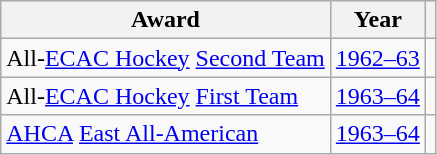<table class="wikitable">
<tr>
<th>Award</th>
<th>Year</th>
<th></th>
</tr>
<tr>
<td>All-<a href='#'>ECAC Hockey</a> <a href='#'>Second Team</a></td>
<td><a href='#'>1962–63</a></td>
<td></td>
</tr>
<tr>
<td>All-<a href='#'>ECAC Hockey</a> <a href='#'>First Team</a></td>
<td><a href='#'>1963–64</a></td>
<td></td>
</tr>
<tr>
<td><a href='#'>AHCA</a> <a href='#'>East All-American</a></td>
<td><a href='#'>1963–64</a></td>
<td></td>
</tr>
</table>
